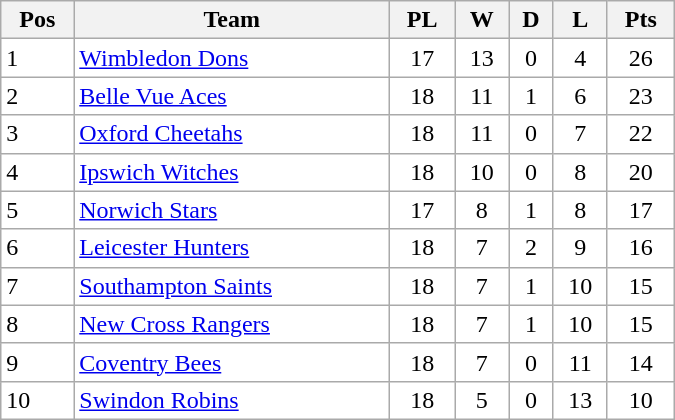<table class=wikitable width="450" style="background:#FFFFFF;">
<tr>
<th>Pos</th>
<th>Team</th>
<th>PL</th>
<th>W</th>
<th>D</th>
<th>L</th>
<th>Pts</th>
</tr>
<tr>
<td>1</td>
<td><a href='#'>Wimbledon Dons</a></td>
<td align="center">17</td>
<td align="center">13</td>
<td align="center">0</td>
<td align="center">4</td>
<td align="center">26</td>
</tr>
<tr>
<td>2</td>
<td><a href='#'>Belle Vue Aces</a></td>
<td align="center">18</td>
<td align="center">11</td>
<td align="center">1</td>
<td align="center">6</td>
<td align="center">23</td>
</tr>
<tr>
<td>3</td>
<td><a href='#'>Oxford Cheetahs</a></td>
<td align="center">18</td>
<td align="center">11</td>
<td align="center">0</td>
<td align="center">7</td>
<td align="center">22</td>
</tr>
<tr>
<td>4</td>
<td><a href='#'>Ipswich Witches</a></td>
<td align="center">18</td>
<td align="center">10</td>
<td align="center">0</td>
<td align="center">8</td>
<td align="center">20</td>
</tr>
<tr>
<td>5</td>
<td><a href='#'>Norwich Stars</a></td>
<td align="center">17</td>
<td align="center">8</td>
<td align="center">1</td>
<td align="center">8</td>
<td align="center">17</td>
</tr>
<tr>
<td>6</td>
<td><a href='#'>Leicester Hunters</a></td>
<td align="center">18</td>
<td align="center">7</td>
<td align="center">2</td>
<td align="center">9</td>
<td align="center">16</td>
</tr>
<tr>
<td>7</td>
<td><a href='#'>Southampton Saints</a></td>
<td align="center">18</td>
<td align="center">7</td>
<td align="center">1</td>
<td align="center">10</td>
<td align="center">15</td>
</tr>
<tr>
<td>8</td>
<td><a href='#'>New Cross Rangers</a></td>
<td align="center">18</td>
<td align="center">7</td>
<td align="center">1</td>
<td align="center">10</td>
<td align="center">15</td>
</tr>
<tr>
<td>9</td>
<td><a href='#'>Coventry Bees</a></td>
<td align="center">18</td>
<td align="center">7</td>
<td align="center">0</td>
<td align="center">11</td>
<td align="center">14</td>
</tr>
<tr>
<td>10</td>
<td><a href='#'>Swindon Robins</a></td>
<td align="center">18</td>
<td align="center">5</td>
<td align="center">0</td>
<td align="center">13</td>
<td align="center">10</td>
</tr>
</table>
